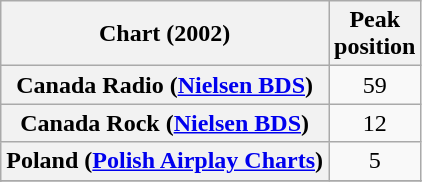<table class="wikitable sortable plainrowheaders">
<tr>
<th>Chart (2002)</th>
<th>Peak <br> position</th>
</tr>
<tr>
<th scope="row">Canada Radio (<a href='#'>Nielsen BDS</a>)</th>
<td style="text-align:center;">59</td>
</tr>
<tr>
<th scope="row">Canada Rock (<a href='#'>Nielsen BDS</a>)</th>
<td style="text-align:center;">12</td>
</tr>
<tr>
<th scope="row">Poland (<a href='#'>Polish Airplay Charts</a>)</th>
<td style="text-align:center;">5</td>
</tr>
<tr>
</tr>
<tr>
</tr>
<tr>
</tr>
</table>
